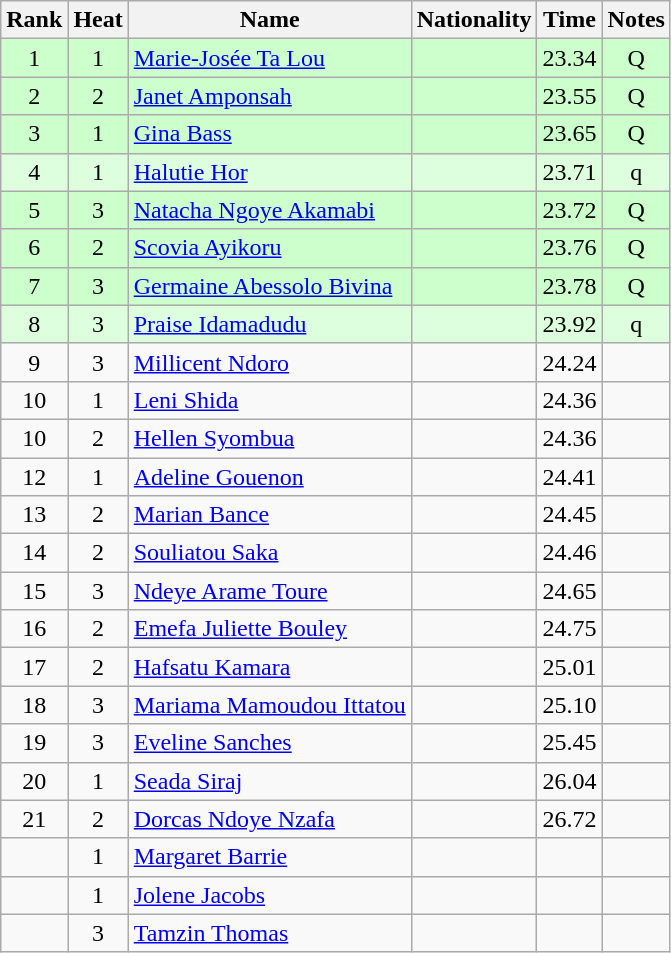<table class="wikitable sortable" style="text-align:center">
<tr>
<th>Rank</th>
<th>Heat</th>
<th>Name</th>
<th>Nationality</th>
<th>Time</th>
<th>Notes</th>
</tr>
<tr bgcolor=ccffcc>
<td>1</td>
<td>1</td>
<td align=left><a href='#'>Marie-Josée Ta Lou</a></td>
<td align=left></td>
<td>23.34</td>
<td>Q</td>
</tr>
<tr bgcolor=ccffcc>
<td>2</td>
<td>2</td>
<td align=left><a href='#'>Janet Amponsah</a></td>
<td align=left></td>
<td>23.55</td>
<td>Q</td>
</tr>
<tr bgcolor=ccffcc>
<td>3</td>
<td>1</td>
<td align=left><a href='#'>Gina Bass</a></td>
<td align=left></td>
<td>23.65</td>
<td>Q</td>
</tr>
<tr bgcolor=ddffdd>
<td>4</td>
<td>1</td>
<td align=left><a href='#'>Halutie Hor</a></td>
<td align=left></td>
<td>23.71</td>
<td>q</td>
</tr>
<tr bgcolor=ccffcc>
<td>5</td>
<td>3</td>
<td align=left><a href='#'>Natacha Ngoye Akamabi</a></td>
<td align=left></td>
<td>23.72</td>
<td>Q</td>
</tr>
<tr bgcolor=ccffcc>
<td>6</td>
<td>2</td>
<td align=left><a href='#'>Scovia Ayikoru</a></td>
<td align=left></td>
<td>23.76</td>
<td>Q</td>
</tr>
<tr bgcolor=ccffcc>
<td>7</td>
<td>3</td>
<td align=left><a href='#'>Germaine Abessolo Bivina</a></td>
<td align=left></td>
<td>23.78</td>
<td>Q</td>
</tr>
<tr bgcolor=ddffdd>
<td>8</td>
<td>3</td>
<td align=left><a href='#'>Praise Idamadudu</a></td>
<td align=left></td>
<td>23.92</td>
<td>q</td>
</tr>
<tr>
<td>9</td>
<td>3</td>
<td align=left><a href='#'>Millicent Ndoro</a></td>
<td align=left></td>
<td>24.24</td>
<td></td>
</tr>
<tr>
<td>10</td>
<td>1</td>
<td align=left><a href='#'>Leni Shida</a></td>
<td align=left></td>
<td>24.36</td>
<td></td>
</tr>
<tr>
<td>10</td>
<td>2</td>
<td align=left><a href='#'>Hellen Syombua</a></td>
<td align=left></td>
<td>24.36</td>
<td></td>
</tr>
<tr>
<td>12</td>
<td>1</td>
<td align=left><a href='#'>Adeline Gouenon</a></td>
<td align=left></td>
<td>24.41</td>
<td></td>
</tr>
<tr>
<td>13</td>
<td>2</td>
<td align=left><a href='#'>Marian Bance</a></td>
<td align=left></td>
<td>24.45</td>
<td></td>
</tr>
<tr>
<td>14</td>
<td>2</td>
<td align=left><a href='#'>Souliatou Saka</a></td>
<td align=left></td>
<td>24.46</td>
<td></td>
</tr>
<tr>
<td>15</td>
<td>3</td>
<td align=left><a href='#'>Ndeye Arame Toure</a></td>
<td align=left></td>
<td>24.65</td>
<td></td>
</tr>
<tr>
<td>16</td>
<td>2</td>
<td align=left><a href='#'>Emefa Juliette Bouley</a></td>
<td align=left></td>
<td>24.75</td>
<td></td>
</tr>
<tr>
<td>17</td>
<td>2</td>
<td align=left><a href='#'>Hafsatu Kamara</a></td>
<td align=left></td>
<td>25.01</td>
<td></td>
</tr>
<tr>
<td>18</td>
<td>3</td>
<td align=left><a href='#'>Mariama Mamoudou Ittatou</a></td>
<td align=left></td>
<td>25.10</td>
<td></td>
</tr>
<tr>
<td>19</td>
<td>3</td>
<td align=left><a href='#'>Eveline Sanches</a></td>
<td align=left></td>
<td>25.45</td>
<td></td>
</tr>
<tr>
<td>20</td>
<td>1</td>
<td align=left><a href='#'>Seada Siraj</a></td>
<td align=left></td>
<td>26.04</td>
<td></td>
</tr>
<tr>
<td>21</td>
<td>2</td>
<td align=left><a href='#'>Dorcas Ndoye Nzafa</a></td>
<td align=left></td>
<td>26.72</td>
<td></td>
</tr>
<tr>
<td></td>
<td>1</td>
<td align=left><a href='#'>Margaret Barrie</a></td>
<td align=left></td>
<td></td>
<td></td>
</tr>
<tr>
<td></td>
<td>1</td>
<td align=left><a href='#'>Jolene Jacobs</a></td>
<td align=left></td>
<td></td>
<td></td>
</tr>
<tr>
<td></td>
<td>3</td>
<td align=left><a href='#'>Tamzin Thomas</a></td>
<td align=left></td>
<td></td>
<td></td>
</tr>
</table>
